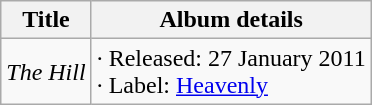<table class="wikitable">
<tr>
<th>Title</th>
<th>Album details</th>
</tr>
<tr>
<td><em>The Hill</em></td>
<td>·          Released: 27 January 2011<br>·          Label: <a href='#'>Heavenly</a></td>
</tr>
</table>
